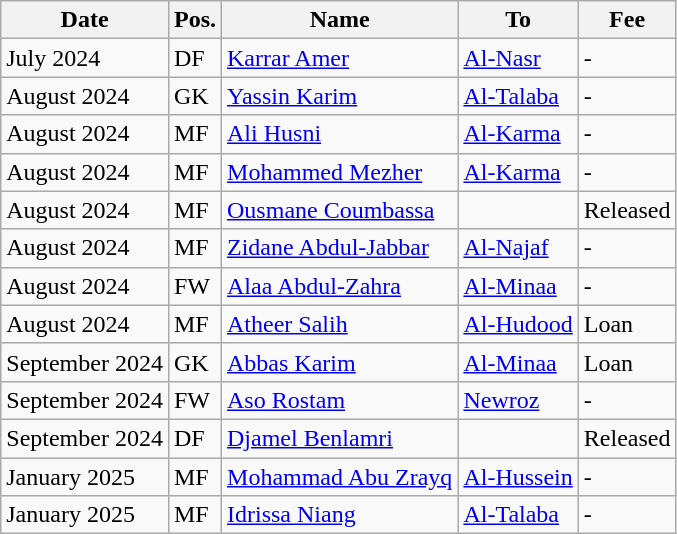<table class="wikitable">
<tr>
<th>Date</th>
<th>Pos.</th>
<th>Name</th>
<th>To</th>
<th>Fee</th>
</tr>
<tr>
<td>July 2024</td>
<td>DF</td>
<td> <a href='#'>Karrar Amer</a></td>
<td> <a href='#'>Al-Nasr</a></td>
<td>-</td>
</tr>
<tr>
<td>August 2024</td>
<td>GK</td>
<td> <a href='#'>Yassin Karim</a></td>
<td> <a href='#'>Al-Talaba</a></td>
<td>-</td>
</tr>
<tr>
<td>August 2024</td>
<td>MF</td>
<td> <a href='#'>Ali Husni</a></td>
<td> <a href='#'>Al-Karma</a></td>
<td>-</td>
</tr>
<tr>
<td>August 2024</td>
<td>MF</td>
<td> <a href='#'>Mohammed Mezher</a></td>
<td> <a href='#'>Al-Karma</a></td>
<td>-</td>
</tr>
<tr>
<td>August 2024</td>
<td>MF</td>
<td> <a href='#'>Ousmane Coumbassa</a></td>
<td></td>
<td>Released</td>
</tr>
<tr>
<td>August 2024</td>
<td>MF</td>
<td> <a href='#'>Zidane Abdul-Jabbar</a></td>
<td> <a href='#'>Al-Najaf</a></td>
<td>-</td>
</tr>
<tr>
<td>August 2024</td>
<td>FW</td>
<td> <a href='#'>Alaa Abdul-Zahra</a></td>
<td> <a href='#'>Al-Minaa</a></td>
<td>-</td>
</tr>
<tr>
<td>August 2024</td>
<td>MF</td>
<td> <a href='#'>Atheer Salih</a></td>
<td> <a href='#'>Al-Hudood</a></td>
<td>Loan</td>
</tr>
<tr>
<td>September 2024</td>
<td>GK</td>
<td> <a href='#'>Abbas Karim</a></td>
<td> <a href='#'>Al-Minaa</a></td>
<td>Loan</td>
</tr>
<tr>
<td>September 2024</td>
<td>FW</td>
<td> <a href='#'>Aso Rostam</a></td>
<td> <a href='#'>Newroz</a></td>
<td>-</td>
</tr>
<tr>
<td>September 2024</td>
<td>DF</td>
<td> <a href='#'>Djamel Benlamri</a></td>
<td></td>
<td>Released</td>
</tr>
<tr>
<td>January 2025</td>
<td>MF</td>
<td> <a href='#'>Mohammad Abu Zrayq</a></td>
<td> <a href='#'>Al-Hussein</a></td>
<td>-</td>
</tr>
<tr>
<td>January 2025</td>
<td>MF</td>
<td> <a href='#'>Idrissa Niang</a></td>
<td> <a href='#'>Al-Talaba</a></td>
<td>-</td>
</tr>
</table>
